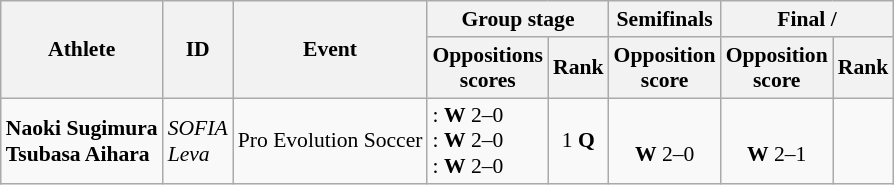<table class=wikitable style="font-size:90%; text-align:center;">
<tr>
<th rowspan=2>Athlete</th>
<th rowspan=2>ID</th>
<th rowspan=2>Event</th>
<th colspan=2>Group stage</th>
<th>Semifinals</th>
<th colspan=2>Final / </th>
</tr>
<tr>
<th>Oppositions<br> scores</th>
<th>Rank</th>
<th>Opposition<br> score</th>
<th>Opposition<br> score</th>
<th>Rank</th>
</tr>
<tr>
<td style="text-align:left"><strong>Naoki Sugimura<br>Tsubasa Aihara</strong></td>
<td style="text-align:left"><em>SOFIA<br>Leva</em></td>
<td style="text-align:left">Pro Evolution Soccer</td>
<td style="text-align:left">: <strong>W</strong> 2–0<br>: <strong>W</strong> 2–0<br>: <strong>W</strong> 2–0</td>
<td>1 <strong>Q</strong></td>
<td><br><strong>W</strong> 2–0</td>
<td><br><strong>W</strong> 2–1</td>
<td></td>
</tr>
</table>
